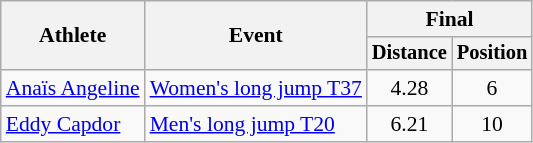<table class=wikitable style="font-size:90%">
<tr>
<th rowspan="2">Athlete</th>
<th rowspan="2">Event</th>
<th colspan="2">Final</th>
</tr>
<tr style="font-size:95%">
<th>Distance</th>
<th>Position</th>
</tr>
<tr align=center>
<td align=left><a href='#'>Anaïs Angeline</a></td>
<td align=left><a href='#'>Women's long jump T37</a></td>
<td>4.28</td>
<td>6</td>
</tr>
<tr align=center>
<td align=left><a href='#'>Eddy Capdor</a></td>
<td align=left><a href='#'>Men's long jump T20</a></td>
<td>6.21</td>
<td>10</td>
</tr>
</table>
